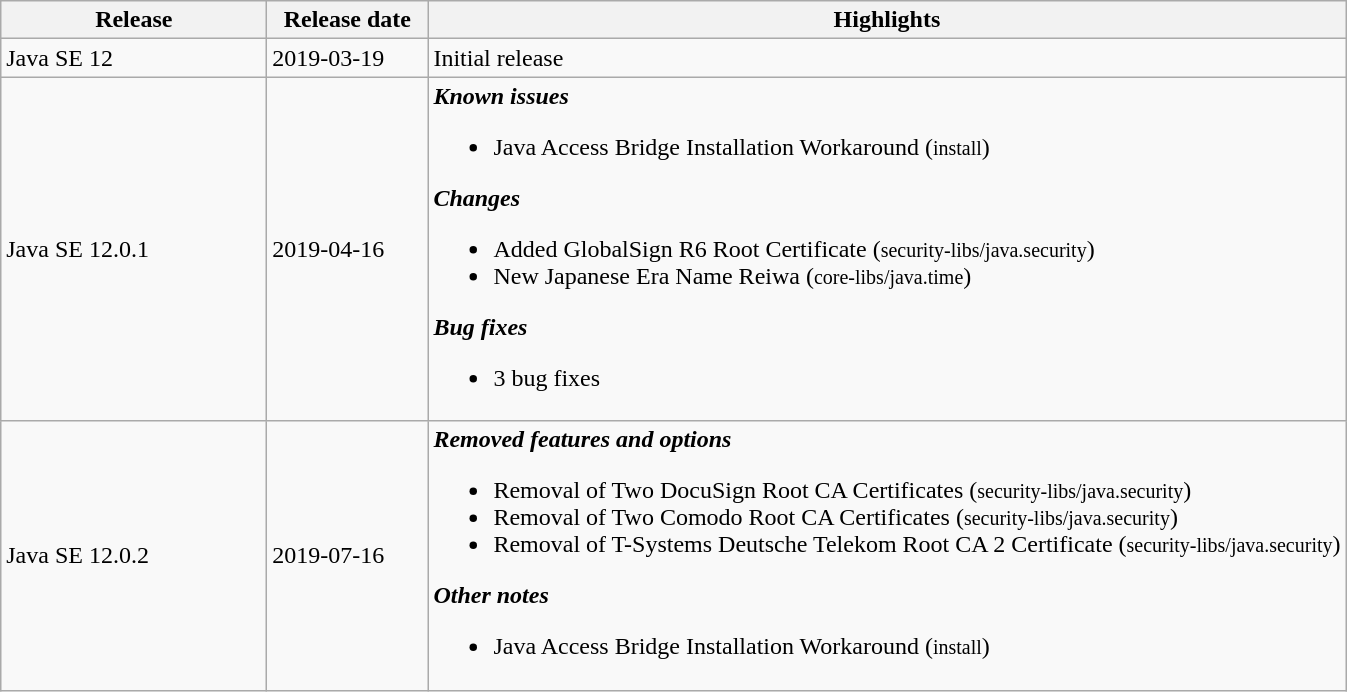<table class="wikitable mw-collapsible mw-collapsed">
<tr>
<th width=170>Release</th>
<th width=100>Release date</th>
<th>Highlights</th>
</tr>
<tr>
<td>Java SE 12</td>
<td>2019-03-19</td>
<td>Initial release</td>
</tr>
<tr>
<td>Java SE 12.0.1</td>
<td>2019-04-16</td>
<td><strong><em>Known issues</em></strong><br><ul><li>Java Access Bridge Installation Workaround (<small>install</small>)</li></ul><strong><em>Changes</em></strong><ul><li>Added GlobalSign R6 Root Certificate (<small>security-libs/java.security</small>)</li><li>New Japanese Era Name Reiwa (<small>core-libs/java.time</small>)</li></ul><strong><em>Bug fixes</em></strong><ul><li>3 bug fixes</li></ul></td>
</tr>
<tr>
<td>Java SE 12.0.2</td>
<td>2019-07-16</td>
<td><strong><em>Removed features and options</em></strong><br><ul><li>Removal of Two DocuSign Root CA Certificates (<small>security-libs/java.security</small>)</li><li>Removal of Two Comodo Root CA Certificates (<small>security-libs/java.security</small>)</li><li>Removal of T-Systems Deutsche Telekom Root CA 2 Certificate (<small>security-libs/java.security</small>)</li></ul><strong><em>Other notes</em></strong><ul><li>Java Access Bridge Installation Workaround (<small>install</small>)</li></ul></td>
</tr>
</table>
